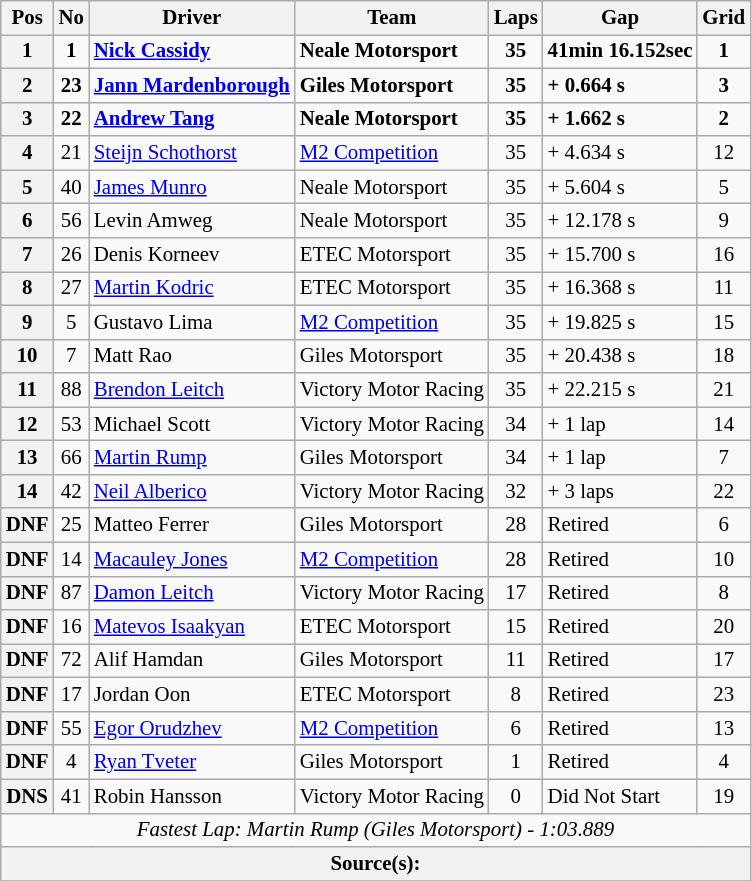<table class="wikitable" style="font-size: 87%;">
<tr>
<th>Pos</th>
<th>No</th>
<th>Driver</th>
<th>Team</th>
<th>Laps</th>
<th>Gap</th>
<th>Grid</th>
</tr>
<tr>
<th>1</th>
<td align="center"><strong>1</strong></td>
<td> <strong><a href='#'>Nick Cassidy</a></strong></td>
<td><strong>Neale Motorsport</strong></td>
<td align="center"><strong>35</strong></td>
<td><strong>41min 16.152sec</strong></td>
<td align="center"><strong>1</strong></td>
</tr>
<tr>
<th>2</th>
<td align="center"><strong>23</strong></td>
<td> <strong><a href='#'>Jann Mardenborough</a></strong></td>
<td><strong>Giles Motorsport</strong></td>
<td align="center"><strong>35</strong></td>
<td><strong>+ 0.664 s</strong></td>
<td align="center"><strong>3</strong></td>
</tr>
<tr>
<th>3</th>
<td align="center"><strong>22</strong></td>
<td> <strong><a href='#'>Andrew Tang</a></strong></td>
<td><strong>Neale Motorsport</strong></td>
<td align="center"><strong>35</strong></td>
<td><strong>+ 1.662 s</strong></td>
<td align="center"><strong>2</strong></td>
</tr>
<tr>
<th>4</th>
<td align="center">21</td>
<td> <a href='#'>Steijn Schothorst</a></td>
<td><a href='#'>M2 Competition</a></td>
<td align="center">35</td>
<td>+ 4.634 s</td>
<td align="center">12</td>
</tr>
<tr>
<th>5</th>
<td align="center">40</td>
<td> <a href='#'>James Munro</a></td>
<td>Neale Motorsport</td>
<td align="center">35</td>
<td>+ 5.604 s</td>
<td align="center">5</td>
</tr>
<tr>
<th>6</th>
<td align="center">56</td>
<td> Levin Amweg</td>
<td>Neale Motorsport</td>
<td align="center">35</td>
<td>+ 12.178 s</td>
<td align="center">9</td>
</tr>
<tr>
<th>7</th>
<td align="center">26</td>
<td> Denis Korneev</td>
<td>ETEC Motorsport</td>
<td align="center">35</td>
<td>+ 15.700 s</td>
<td align="center">16</td>
</tr>
<tr>
<th>8</th>
<td align="center">27</td>
<td> <a href='#'>Martin Kodric</a></td>
<td>ETEC Motorsport</td>
<td align="center">35</td>
<td>+ 16.368 s</td>
<td align="center">11</td>
</tr>
<tr>
<th>9</th>
<td align="center">5</td>
<td> Gustavo Lima</td>
<td><a href='#'>M2 Competition</a></td>
<td align="center">35</td>
<td>+ 19.825 s</td>
<td align="center">15</td>
</tr>
<tr>
<th>10</th>
<td align="center">7</td>
<td> Matt Rao</td>
<td>Giles Motorsport</td>
<td align="center">35</td>
<td>+ 20.438 s</td>
<td align="center">18</td>
</tr>
<tr>
<th>11</th>
<td align="center">88</td>
<td> <a href='#'>Brendon Leitch</a></td>
<td>Victory Motor Racing</td>
<td align="center">35</td>
<td>+ 22.215 s</td>
<td align="center">21</td>
</tr>
<tr>
<th>12</th>
<td align="center">53</td>
<td> Michael Scott</td>
<td>Victory Motor Racing</td>
<td align="center">34</td>
<td>+ 1 lap</td>
<td align="center">14</td>
</tr>
<tr>
<th>13</th>
<td align="center">66</td>
<td> <a href='#'>Martin Rump</a></td>
<td>Giles Motorsport</td>
<td align="center">34</td>
<td>+ 1 lap</td>
<td align="center">7</td>
</tr>
<tr>
<th>14</th>
<td align="center">42</td>
<td> <a href='#'>Neil Alberico</a></td>
<td>Victory Motor Racing</td>
<td align="center">32</td>
<td>+ 3 laps</td>
<td align="center">22</td>
</tr>
<tr>
<th>DNF</th>
<td align="center">25</td>
<td> Matteo Ferrer</td>
<td>Giles Motorsport</td>
<td align="center">28</td>
<td>Retired</td>
<td align="center">6</td>
</tr>
<tr>
<th>DNF</th>
<td align="center">14</td>
<td> <a href='#'>Macauley Jones</a></td>
<td><a href='#'>M2 Competition</a></td>
<td align="center">28</td>
<td>Retired</td>
<td align="center">10</td>
</tr>
<tr>
<th>DNF</th>
<td align="center">87</td>
<td> <a href='#'>Damon Leitch</a></td>
<td>Victory Motor Racing</td>
<td align="center">17</td>
<td>Retired</td>
<td align="center">8</td>
</tr>
<tr>
<th>DNF</th>
<td align="center">16</td>
<td> <a href='#'>Matevos Isaakyan</a></td>
<td>ETEC Motorsport</td>
<td align="center">15</td>
<td>Retired</td>
<td align="center">20</td>
</tr>
<tr>
<th>DNF</th>
<td align="center">72</td>
<td> Alif Hamdan</td>
<td>Giles Motorsport</td>
<td align="center">11</td>
<td>Retired</td>
<td align="center">17</td>
</tr>
<tr>
<th>DNF</th>
<td align="center">17</td>
<td> Jordan Oon</td>
<td>ETEC Motorsport</td>
<td align="center">8</td>
<td>Retired</td>
<td align="center">23</td>
</tr>
<tr>
<th>DNF</th>
<td align="center">55</td>
<td> <a href='#'>Egor Orudzhev</a></td>
<td><a href='#'>M2 Competition</a></td>
<td align="center">6</td>
<td>Retired</td>
<td align="center">13</td>
</tr>
<tr>
<th>DNF</th>
<td align="center">4</td>
<td> <a href='#'>Ryan Tveter</a></td>
<td>Giles Motorsport</td>
<td align="center">1</td>
<td>Retired</td>
<td align="center">4</td>
</tr>
<tr>
<th>DNS</th>
<td align="center">41</td>
<td> Robin Hansson</td>
<td>Victory Motor Racing</td>
<td align="center">0</td>
<td>Did Not Start</td>
<td align="center">19</td>
</tr>
<tr>
<td colspan="8" align="center"><em>Fastest Lap:  Martin Rump (Giles Motorsport) - 1:03.889</em></td>
</tr>
<tr>
<th colspan="8">Source(s):</th>
</tr>
<tr>
</tr>
</table>
